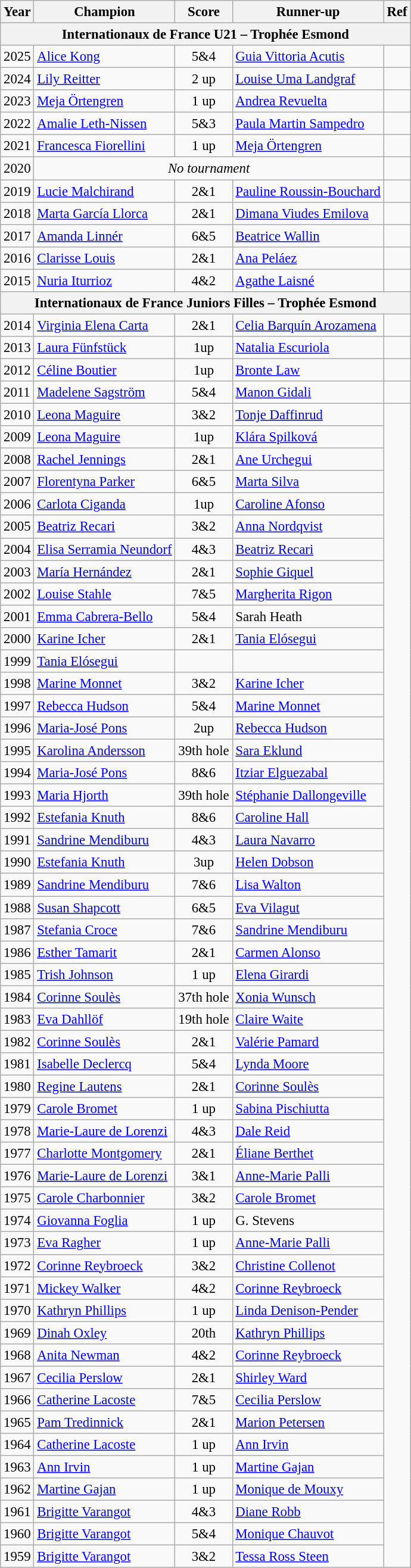<table class="wikitable sortable" style="font-size:95%">
<tr>
<th>Year</th>
<th>Champion</th>
<th>Score</th>
<th>Runner-up</th>
<th>Ref</th>
</tr>
<tr>
<th colspan=5>Internationaux de France U21 – Trophée Esmond</th>
</tr>
<tr>
<td>2025</td>
<td> <a href='#'>Alice Kong</a></td>
<td align=center>5&4</td>
<td> <a href='#'>Guia Vittoria Acutis</a></td>
<td></td>
</tr>
<tr>
<td>2024</td>
<td> <a href='#'>Lily Reitter</a></td>
<td align=center>2 up</td>
<td> <a href='#'>Louise Uma Landgraf</a></td>
<td></td>
</tr>
<tr>
<td>2023</td>
<td> <a href='#'>Meja Örtengren</a></td>
<td align=center>1 up</td>
<td> <a href='#'>Andrea Revuelta</a></td>
<td></td>
</tr>
<tr>
<td>2022</td>
<td> <a href='#'>Amalie Leth-Nissen</a></td>
<td align=center>5&3</td>
<td> <a href='#'>Paula Martin Sampedro</a></td>
<td></td>
</tr>
<tr>
<td>2021</td>
<td> <a href='#'>Francesca Fiorellini</a></td>
<td align=center>1 up</td>
<td> <a href='#'>Meja Örtengren</a></td>
<td></td>
</tr>
<tr>
<td>2020</td>
<td colspan=3 align=center><em>No tournament</td>
<td></td>
</tr>
<tr>
<td>2019</td>
<td> <a href='#'>Lucie Malchirand</a></td>
<td align=center>2&1</td>
<td> <a href='#'>Pauline Roussin-Bouchard</a></td>
<td></td>
</tr>
<tr>
<td>2018</td>
<td> <a href='#'>Marta García Llorca</a></td>
<td align=center>2&1</td>
<td> <a href='#'>Dimana Viudes Emilova</a></td>
<td></td>
</tr>
<tr>
<td>2017</td>
<td> <a href='#'>Amanda Linnér</a></td>
<td align=center>6&5</td>
<td> <a href='#'>Beatrice Wallin</a></td>
<td></td>
</tr>
<tr>
<td>2016</td>
<td> <a href='#'>Clarisse Louis</a></td>
<td align=center>2&1</td>
<td> <a href='#'>Ana Peláez</a></td>
<td></td>
</tr>
<tr>
<td>2015</td>
<td> <a href='#'>Nuria Iturrioz</a></td>
<td align=center>4&2</td>
<td> <a href='#'>Agathe Laisné</a></td>
<td></td>
</tr>
<tr>
<th colspan=5>Internationaux de France Juniors Filles – Trophée Esmond</th>
</tr>
<tr>
<td>2014</td>
<td> <a href='#'>Virginia Elena Carta</a></td>
<td align=center>2&1</td>
<td> <a href='#'>Celia Barquín Arozamena</a></td>
<td></td>
</tr>
<tr>
<td>2013</td>
<td> <a href='#'>Laura Fünfstück</a></td>
<td align=center>1up</td>
<td> <a href='#'>Natalia Escuriola</a></td>
<td></td>
</tr>
<tr>
<td>2012</td>
<td> <a href='#'>Céline Boutier</a></td>
<td align=center>1up</td>
<td> <a href='#'>Bronte Law</a></td>
<td></td>
</tr>
<tr>
<td>2011</td>
<td> <a href='#'>Madelene Sagström</a></td>
<td align=center>5&4</td>
<td> <a href='#'>Manon Gidali</a></td>
<td></td>
</tr>
<tr>
<td>2010</td>
<td> <a href='#'>Leona Maguire</a></td>
<td align=center>3&2</td>
<td> <a href='#'>Tonje Daffinrud</a></td>
</tr>
<tr>
<td>2009</td>
<td> <a href='#'>Leona Maguire</a></td>
<td align=center>1up</td>
<td> <a href='#'>Klára Spilková</a></td>
</tr>
<tr>
<td>2008</td>
<td> <a href='#'>Rachel Jennings</a></td>
<td align=center>2&1</td>
<td> <a href='#'>Ane Urchegui</a></td>
</tr>
<tr>
<td>2007</td>
<td> <a href='#'>Florentyna Parker</a></td>
<td align=center>6&5</td>
<td> <a href='#'>Marta Silva</a></td>
</tr>
<tr>
<td>2006</td>
<td> <a href='#'>Carlota Ciganda</a></td>
<td align=center>1up</td>
<td> <a href='#'>Caroline Afonso</a></td>
</tr>
<tr>
<td>2005</td>
<td> <a href='#'>Beatriz Recari</a></td>
<td align=center>3&2</td>
<td> <a href='#'>Anna Nordqvist</a></td>
</tr>
<tr>
<td>2004</td>
<td> <a href='#'>Elisa Serramia Neundorf</a></td>
<td align=center>4&3</td>
<td> <a href='#'>Beatriz Recari</a></td>
</tr>
<tr>
<td>2003</td>
<td> <a href='#'>María Hernández</a></td>
<td align=center>2&1</td>
<td> <a href='#'>Sophie Giquel</a></td>
</tr>
<tr>
<td>2002</td>
<td> <a href='#'>Louise Stahle</a></td>
<td align=center>7&5</td>
<td> <a href='#'>Margherita Rigon</a></td>
</tr>
<tr>
<td>2001</td>
<td> <a href='#'>Emma Cabrera-Bello</a></td>
<td align=center>5&4</td>
<td> Sarah Heath</td>
</tr>
<tr>
<td>2000</td>
<td> <a href='#'>Karine Icher</a></td>
<td align=center>2&1</td>
<td> <a href='#'>Tania Elósegui</a></td>
</tr>
<tr>
<td>1999</td>
<td> <a href='#'>Tania Elósegui</a></td>
<td align=center></td>
<td></td>
</tr>
<tr>
<td>1998</td>
<td> <a href='#'>Marine Monnet</a></td>
<td align=center>3&2</td>
<td> <a href='#'>Karine Icher</a></td>
</tr>
<tr>
<td>1997</td>
<td> <a href='#'>Rebecca Hudson</a></td>
<td align=center>5&4</td>
<td> <a href='#'>Marine Monnet</a></td>
</tr>
<tr>
<td>1996</td>
<td> <a href='#'>Maria-José Pons</a></td>
<td align=center>2up</td>
<td> <a href='#'>Rebecca Hudson</a></td>
</tr>
<tr>
<td>1995</td>
<td> <a href='#'>Karolina Andersson</a></td>
<td align=center>39th hole</td>
<td> <a href='#'>Sara Eklund</a></td>
</tr>
<tr>
<td>1994</td>
<td> <a href='#'>Maria-José Pons</a></td>
<td align=center>8&6</td>
<td> <a href='#'>Itziar Elguezabal</a></td>
</tr>
<tr>
<td>1993</td>
<td> <a href='#'>Maria Hjorth</a></td>
<td align=center>39th hole</td>
<td> <a href='#'>Stéphanie Dallongeville</a></td>
</tr>
<tr>
<td>1992</td>
<td> <a href='#'>Estefania Knuth</a></td>
<td align=center>8&6</td>
<td> <a href='#'>Caroline Hall</a></td>
</tr>
<tr>
<td>1991</td>
<td> <a href='#'>Sandrine Mendiburu</a></td>
<td align=center>4&3</td>
<td> <a href='#'>Laura Navarro</a></td>
</tr>
<tr>
<td>1990</td>
<td> <a href='#'>Estefania Knuth</a></td>
<td align=center>3up</td>
<td> <a href='#'>Helen Dobson</a></td>
</tr>
<tr>
<td>1989</td>
<td> <a href='#'>Sandrine Mendiburu</a></td>
<td align=center>7&6</td>
<td> <a href='#'>Lisa Walton</a></td>
</tr>
<tr>
<td>1988</td>
<td> <a href='#'>Susan Shapcott</a></td>
<td align=center>6&5</td>
<td> <a href='#'>Eva Vilagut</a></td>
</tr>
<tr>
<td>1987</td>
<td> <a href='#'>Stefania Croce</a></td>
<td align=center>7&6</td>
<td> <a href='#'>Sandrine Mendiburu</a></td>
</tr>
<tr>
<td>1986</td>
<td> <a href='#'>Esther Tamarit</a></td>
<td align=center>2&1</td>
<td> <a href='#'>Carmen Alonso</a></td>
</tr>
<tr>
<td>1985</td>
<td> <a href='#'>Trish Johnson</a></td>
<td align=center>1 up</td>
<td> <a href='#'>Elena Girardi</a></td>
</tr>
<tr>
<td>1984</td>
<td> <a href='#'>Corinne Soulès</a></td>
<td align=center>37th hole</td>
<td> <a href='#'>Xonia Wunsch</a></td>
</tr>
<tr>
<td>1983</td>
<td> <a href='#'>Eva Dahllöf</a></td>
<td align=center>19th hole</td>
<td> <a href='#'>Claire Waite</a></td>
</tr>
<tr>
<td>1982</td>
<td> <a href='#'>Corinne Soulès</a></td>
<td align=center>2&1</td>
<td> <a href='#'>Valérie Pamard</a></td>
</tr>
<tr>
<td>1981</td>
<td> <a href='#'>Isabelle Declercq</a></td>
<td align=center>5&4</td>
<td> <a href='#'>Lynda Moore</a></td>
</tr>
<tr>
<td>1980</td>
<td> <a href='#'>Regine Lautens</a></td>
<td align=center>2&1</td>
<td> <a href='#'>Corinne Soulès</a></td>
</tr>
<tr>
<td>1979</td>
<td> <a href='#'>Carole Bromet</a></td>
<td align=center>1 up</td>
<td> <a href='#'>Sabina Pischiutta</a></td>
</tr>
<tr>
<td>1978</td>
<td> <a href='#'>Marie-Laure de Lorenzi</a></td>
<td align=center>4&3</td>
<td> <a href='#'>Dale Reid</a></td>
</tr>
<tr>
<td>1977</td>
<td> <a href='#'>Charlotte Montgomery</a></td>
<td align=center>2&1</td>
<td> <a href='#'>Éliane Berthet</a></td>
</tr>
<tr>
<td>1976</td>
<td> <a href='#'>Marie-Laure de Lorenzi</a></td>
<td align=center>3&1</td>
<td> <a href='#'>Anne-Marie Palli</a></td>
</tr>
<tr>
<td>1975</td>
<td> <a href='#'>Carole Charbonnier</a></td>
<td align=center>3&2</td>
<td> <a href='#'>Carole Bromet</a></td>
</tr>
<tr>
<td>1974</td>
<td> <a href='#'>Giovanna Foglia</a></td>
<td align=center>1 up</td>
<td>G. Stevens</td>
</tr>
<tr>
<td>1973</td>
<td> <a href='#'>Eva Ragher</a></td>
<td align=center>1 up</td>
<td> <a href='#'>Anne-Marie Palli</a></td>
</tr>
<tr>
<td>1972</td>
<td> <a href='#'>Corinne Reybroeck</a></td>
<td align=center>3&2</td>
<td> <a href='#'>Christine Collenot</a></td>
</tr>
<tr>
<td>1971</td>
<td> <a href='#'>Mickey Walker</a></td>
<td align=center>4&2</td>
<td> <a href='#'>Corinne Reybroeck</a></td>
</tr>
<tr>
<td>1970</td>
<td> <a href='#'>Kathryn Phillips</a></td>
<td align=center>1 up</td>
<td> <a href='#'>Linda Denison-Pender</a></td>
</tr>
<tr>
<td>1969</td>
<td> <a href='#'>Dinah Oxley</a></td>
<td align=center>20th</td>
<td> <a href='#'>Kathryn Phillips</a></td>
</tr>
<tr>
<td>1968</td>
<td> <a href='#'>Anita Newman</a></td>
<td align=center>4&2</td>
<td> <a href='#'>Corinne Reybroeck</a></td>
</tr>
<tr>
<td>1967</td>
<td> <a href='#'>Cecilia Perslow</a></td>
<td align=center>2&1</td>
<td> <a href='#'>Shirley Ward</a></td>
</tr>
<tr>
<td>1966</td>
<td> <a href='#'>Catherine Lacoste</a></td>
<td align=center>7&5</td>
<td> <a href='#'>Cecilia Perslow</a></td>
</tr>
<tr>
<td>1965</td>
<td> <a href='#'>Pam Tredinnick</a></td>
<td align=center>2&1</td>
<td> <a href='#'>Marion Petersen</a></td>
</tr>
<tr>
<td>1964</td>
<td> <a href='#'>Catherine Lacoste</a></td>
<td align=center>1 up</td>
<td> <a href='#'>Ann Irvin</a></td>
</tr>
<tr>
<td>1963</td>
<td> <a href='#'>Ann Irvin</a></td>
<td align=center>1 up</td>
<td> <a href='#'>Martine Gajan</a></td>
</tr>
<tr>
<td>1962</td>
<td> <a href='#'>Martine Gajan</a></td>
<td align=center>1 up</td>
<td> <a href='#'>Monique de Mouxy</a></td>
</tr>
<tr>
<td>1961</td>
<td> <a href='#'>Brigitte Varangot</a></td>
<td align=center>4&3</td>
<td> <a href='#'>Diane Robb</a></td>
</tr>
<tr>
<td>1960</td>
<td> <a href='#'>Brigitte Varangot</a></td>
<td align=center>5&4</td>
<td> <a href='#'>Monique Chauvot</a></td>
</tr>
<tr>
<td>1959</td>
<td> <a href='#'>Brigitte Varangot</a></td>
<td align=center>3&2</td>
<td> <a href='#'>Tessa Ross Steen</a></td>
</tr>
</table>
